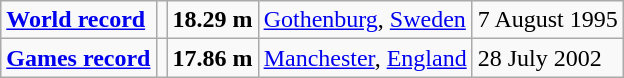<table class="wikitable">
<tr>
<td><a href='#'><strong>World record</strong></a></td>
<td></td>
<td><strong>18.29 m</strong></td>
<td><a href='#'>Gothenburg</a>, <a href='#'>Sweden</a></td>
<td>7 August 1995</td>
</tr>
<tr>
<td><a href='#'><strong>Games record</strong></a></td>
<td></td>
<td><strong>17.86 m</strong></td>
<td><a href='#'>Manchester</a>, <a href='#'>England</a></td>
<td>28 July 2002</td>
</tr>
</table>
